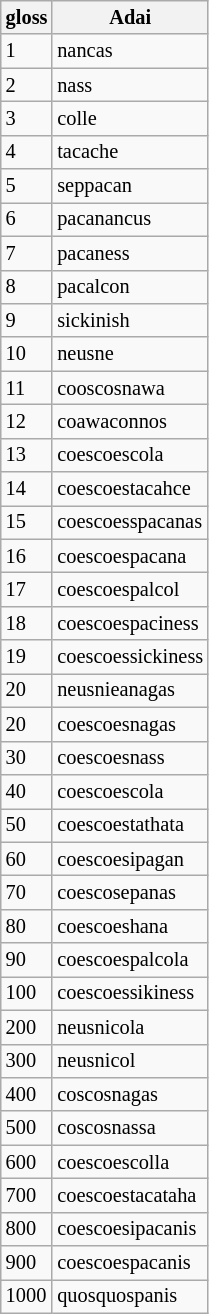<table class="wikitable sortable" style="font-size: 85%">
<tr>
<th>gloss</th>
<th>Adai</th>
</tr>
<tr>
<td>1</td>
<td>nancas</td>
</tr>
<tr>
<td>2</td>
<td>nass</td>
</tr>
<tr>
<td>3</td>
<td>colle</td>
</tr>
<tr>
<td>4</td>
<td>tacache</td>
</tr>
<tr>
<td>5</td>
<td>seppacan</td>
</tr>
<tr>
<td>6</td>
<td>pacanancus</td>
</tr>
<tr>
<td>7</td>
<td>pacaness</td>
</tr>
<tr>
<td>8</td>
<td>pacalcon</td>
</tr>
<tr>
<td>9</td>
<td>sickinish</td>
</tr>
<tr>
<td>10</td>
<td>neusne</td>
</tr>
<tr>
<td>11</td>
<td>cooscosnawa</td>
</tr>
<tr>
<td>12</td>
<td>coawaconnos</td>
</tr>
<tr>
<td>13</td>
<td>coescoescola</td>
</tr>
<tr>
<td>14</td>
<td>coescoestacahce</td>
</tr>
<tr>
<td>15</td>
<td>coescoesspacanas</td>
</tr>
<tr>
<td>16</td>
<td>coescoespacana</td>
</tr>
<tr>
<td>17</td>
<td>coescoespalcol</td>
</tr>
<tr>
<td>18</td>
<td>coescoespaciness</td>
</tr>
<tr>
<td>19</td>
<td>coescoessickiness</td>
</tr>
<tr>
<td>20</td>
<td>neusnieanagas</td>
</tr>
<tr>
<td>20</td>
<td>coescoesnagas</td>
</tr>
<tr>
<td>30</td>
<td>coescoesnass</td>
</tr>
<tr>
<td>40</td>
<td>coescoescola</td>
</tr>
<tr>
<td>50</td>
<td>coescoestathata</td>
</tr>
<tr>
<td>60</td>
<td>coescoesipagan</td>
</tr>
<tr>
<td>70</td>
<td>coescosepanas</td>
</tr>
<tr>
<td>80</td>
<td>coescoeshana</td>
</tr>
<tr>
<td>90</td>
<td>coescoespalcola</td>
</tr>
<tr>
<td>100</td>
<td>coescoessikiness</td>
</tr>
<tr>
<td>200</td>
<td>neusnicola</td>
</tr>
<tr>
<td>300</td>
<td>neusnicol</td>
</tr>
<tr>
<td>400</td>
<td>coscosnagas</td>
</tr>
<tr>
<td>500</td>
<td>coscosnassa</td>
</tr>
<tr>
<td>600</td>
<td>coescoescolla</td>
</tr>
<tr>
<td>700</td>
<td>coescoestacataha</td>
</tr>
<tr>
<td>800</td>
<td>coescoesipacanis</td>
</tr>
<tr>
<td>900</td>
<td>coescoespacanis</td>
</tr>
<tr>
<td>1000</td>
<td>quosquospanis</td>
</tr>
</table>
